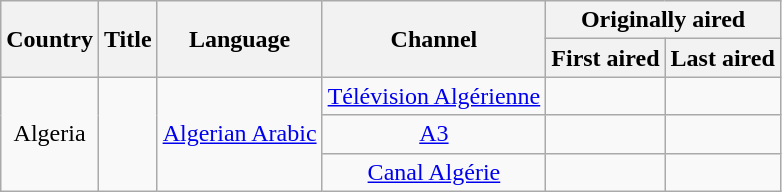<table class="wikitable plainrowheaders" style="text-align:center;">
<tr>
<th scope="col" rowspan="2">Country</th>
<th scope="col" rowspan="2">Title</th>
<th scope="col" rowspan="2">Language</th>
<th scope="col" rowspan="2">Channel</th>
<th scope="col" colspan="2">Originally aired</th>
</tr>
<tr>
<th scope="col">First aired</th>
<th scope="col">Last aired</th>
</tr>
<tr>
<td scope="row" rowspan="3">Algeria</td>
<td rowspan="3"> <em></em></td>
<td rowspan="3"><a href='#'>Algerian Arabic</a></td>
<td><a href='#'>Télévision Algérienne</a></td>
<td></td>
<td></td>
</tr>
<tr>
<td scope="row"><a href='#'>A3</a></td>
<td></td>
<td></td>
</tr>
<tr>
<td scope="row"><a href='#'>Canal Algérie</a></td>
<td></td>
<td></td>
</tr>
</table>
